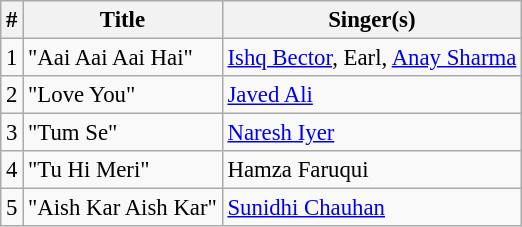<table class="wikitable" style="font-size:95%;">
<tr>
<th>#</th>
<th>Title</th>
<th>Singer(s)</th>
</tr>
<tr>
<td>1</td>
<td>"Aai Aai Aai Hai"</td>
<td><a href='#'>Ishq Bector</a>, Earl, <a href='#'>Anay Sharma</a></td>
</tr>
<tr>
<td>2</td>
<td>"Love You"</td>
<td><a href='#'>Javed Ali</a></td>
</tr>
<tr>
<td>3</td>
<td>"Tum Se"</td>
<td><a href='#'>Naresh Iyer</a></td>
</tr>
<tr>
<td>4</td>
<td>"Tu Hi Meri"</td>
<td>Hamza Faruqui</td>
</tr>
<tr>
<td>5</td>
<td>"Aish Kar Aish Kar"</td>
<td><a href='#'>Sunidhi Chauhan</a></td>
</tr>
</table>
